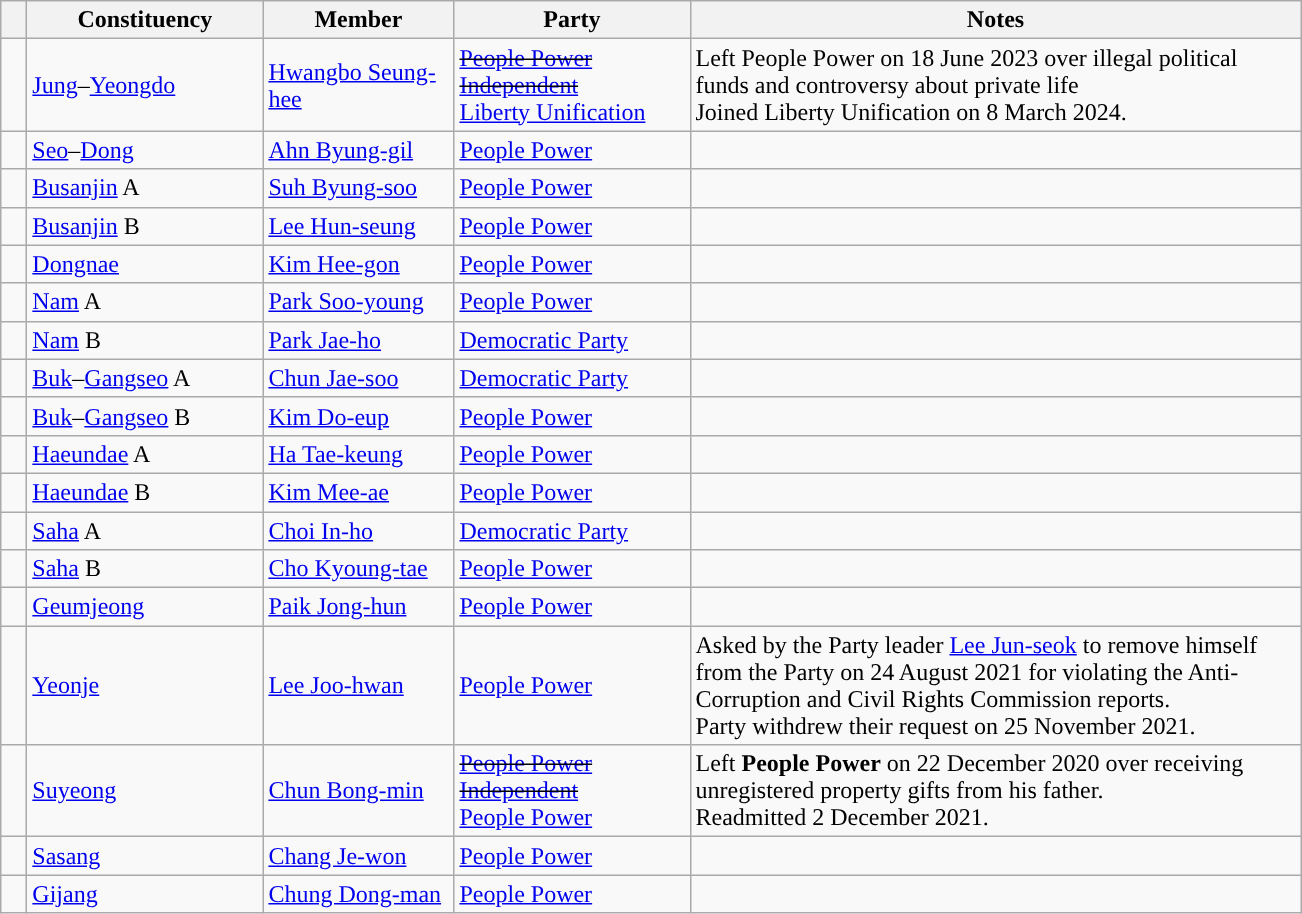<table class="wikitable sortable">
<tr>
<th scope="col" style="width:10px;" class="unsortable"></th>
<th scope="col" style="width:150px;">Constituency</th>
<th scope="col" style="width:120px;">Member</th>
<th scope="col" style="width:150px;">Party</th>
<th scope="col" style="width:400px;" class="unsortable">Notes</th>
</tr>
<tr>
<td scope="row" style="background-color:"></td>
<td><a href='#'>Jung</a>–<a href='#'>Yeongdo</a></td>
<td><a href='#'>Hwangbo Seung-hee</a></td>
<td><s><a href='#'>People Power</a></s><br><s><a href='#'>Independent</a></s><br><a href='#'>Liberty Unification</a></td>
<td>Left People Power on 18 June 2023 over illegal political funds and controversy about private life<br>Joined Liberty Unification on 8 March 2024.</td>
</tr>
<tr>
<td scope="row" style="background-color:"></td>
<td><a href='#'>Seo</a>–<a href='#'>Dong</a></td>
<td><a href='#'>Ahn Byung-gil</a></td>
<td><a href='#'>People Power</a></td>
<td></td>
</tr>
<tr>
<td scope="row" style="background-color:"></td>
<td><a href='#'>Busanjin</a> A</td>
<td><a href='#'>Suh Byung-soo</a></td>
<td><a href='#'>People Power</a></td>
<td></td>
</tr>
<tr>
<td scope="row" style="background-color:"></td>
<td><a href='#'>Busanjin</a> B</td>
<td><a href='#'>Lee Hun-seung</a></td>
<td><a href='#'>People Power</a></td>
<td></td>
</tr>
<tr>
<td scope="row" style="background-color:"></td>
<td><a href='#'>Dongnae</a></td>
<td><a href='#'>Kim Hee-gon</a></td>
<td><a href='#'>People Power</a></td>
<td></td>
</tr>
<tr>
<td scope="row" style="background-color:"></td>
<td><a href='#'>Nam</a> A</td>
<td><a href='#'>Park Soo-young</a></td>
<td><a href='#'>People Power</a></td>
<td></td>
</tr>
<tr>
<td scope="row" style="background-color:"></td>
<td><a href='#'>Nam</a> B</td>
<td><a href='#'>Park Jae-ho</a></td>
<td><a href='#'>Democratic Party</a></td>
<td></td>
</tr>
<tr>
<td scope="row" style="background-color:"></td>
<td><a href='#'>Buk</a>–<a href='#'>Gangseo</a> A</td>
<td><a href='#'>Chun Jae-soo</a></td>
<td><a href='#'>Democratic Party</a></td>
<td></td>
</tr>
<tr>
<td scope="row" style="background-color:"></td>
<td><a href='#'>Buk</a>–<a href='#'>Gangseo</a> B</td>
<td><a href='#'>Kim Do-eup</a></td>
<td><a href='#'>People Power</a></td>
<td></td>
</tr>
<tr>
<td scope="row" style="background-color:"></td>
<td><a href='#'>Haeundae</a> A</td>
<td><a href='#'>Ha Tae-keung</a></td>
<td><a href='#'>People Power</a></td>
<td></td>
</tr>
<tr>
<td scope="row" style="background-color:"></td>
<td><a href='#'>Haeundae</a> B</td>
<td><a href='#'>Kim Mee-ae</a></td>
<td><a href='#'>People Power</a></td>
<td></td>
</tr>
<tr>
<td scope="row" style="background-color:"></td>
<td><a href='#'>Saha</a> A</td>
<td><a href='#'>Choi In-ho</a></td>
<td><a href='#'>Democratic Party</a></td>
<td></td>
</tr>
<tr>
<td scope="row" style="background-color:"></td>
<td><a href='#'>Saha</a> B</td>
<td><a href='#'>Cho Kyoung-tae</a></td>
<td><a href='#'>People Power</a></td>
<td></td>
</tr>
<tr>
<td scope="row" style="background-color:"></td>
<td><a href='#'>Geumjeong</a></td>
<td><a href='#'>Paik Jong-hun</a></td>
<td><a href='#'>People Power</a></td>
<td></td>
</tr>
<tr>
<td scope="row" style="background-color:"></td>
<td><a href='#'>Yeonje</a></td>
<td><a href='#'>Lee Joo-hwan</a></td>
<td><a href='#'>People Power</a></td>
<td>Asked by the Party leader <a href='#'>Lee Jun-seok</a> to remove himself from the Party on 24 August 2021 for violating the Anti-Corruption and Civil Rights Commission reports. <br> Party withdrew their request on 25 November 2021.</td>
</tr>
<tr>
<td scope="row" style="background-color:"></td>
<td><a href='#'>Suyeong</a></td>
<td><a href='#'>Chun Bong-min</a></td>
<td><s><a href='#'>People Power</a></s><br><s><a href='#'>Independent</a></s><br><a href='#'>People Power</a></td>
<td>Left <strong>People Power</strong> on 22 December 2020 over receiving unregistered property gifts from his father.<br> Readmitted 2 December 2021.</td>
</tr>
<tr>
<td scope="row" style="background-color:"></td>
<td><a href='#'>Sasang</a></td>
<td><a href='#'>Chang Je-won</a></td>
<td><a href='#'>People Power</a></td>
<td></td>
</tr>
<tr>
<td scope="row" style="background-color:"></td>
<td><a href='#'>Gijang</a></td>
<td><a href='#'>Chung Dong-man</a></td>
<td><a href='#'>People Power</a></td>
<td></td>
</tr>
</table>
